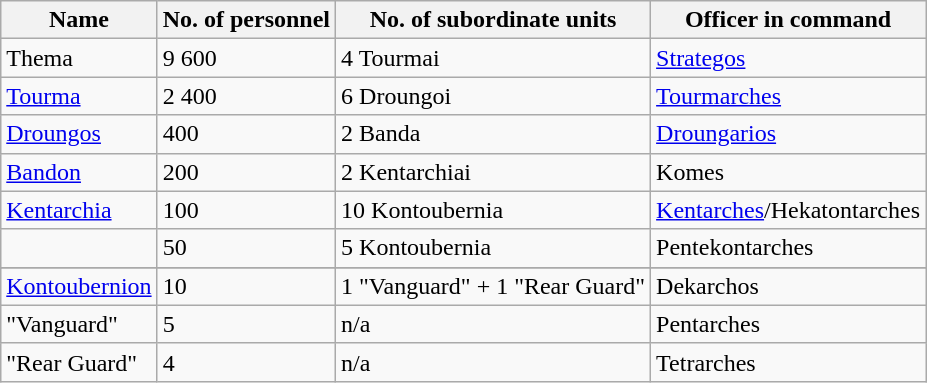<table class="wikitable">
<tr>
<th align=left>Name</th>
<th align=left>No. of personnel</th>
<th align=left>No. of subordinate units</th>
<th align=left>Officer in command</th>
</tr>
<tr valign=top style="border-bottom:1px solid #999;">
<td>Thema</td>
<td>9 600</td>
<td>4 Tourmai</td>
<td><a href='#'>Strategos</a></td>
</tr>
<tr valign=top style="border-bottom:1px solid #999;">
<td><a href='#'>Tourma</a></td>
<td>2 400</td>
<td>6 Droungoi</td>
<td><a href='#'>Tourmarches</a></td>
</tr>
<tr valign=top style="border-bottom:1px solid #999;">
<td><a href='#'>Droungos</a></td>
<td>400</td>
<td>2 Banda</td>
<td><a href='#'>Droungarios</a></td>
</tr>
<tr valign=top style="border-bottom:1px solid #999;">
<td><a href='#'>Bandon</a></td>
<td>200</td>
<td>2 Kentarchiai</td>
<td>Komes</td>
</tr>
<tr valign=top style="border-bottom:1px solid #999;">
<td><a href='#'>Kentarchia</a></td>
<td>100</td>
<td>10 Kontoubernia</td>
<td><a href='#'>Kentarches</a>/Hekatontarches</td>
</tr>
<tr valign=top style="border-bottom:1px solid #999;">
<td></td>
<td>50</td>
<td>5 Kontoubernia</td>
<td>Pentekontarches</td>
</tr>
<tr valign=top style="border-bottom:1px solid #999;">
</tr>
<tr valign=top style="border-bottom:1px solid #999;">
<td><a href='#'>Kontoubernion</a></td>
<td>10</td>
<td>1 "Vanguard" + 1 "Rear Guard"</td>
<td>Dekarchos</td>
</tr>
<tr valign=top style="border-bottom:1px solid #999;">
<td>"Vanguard"</td>
<td>5</td>
<td>n/a</td>
<td>Pentarches</td>
</tr>
<tr valign=top style="border-bottom:1px solid #999;">
<td>"Rear Guard"</td>
<td>4</td>
<td>n/a</td>
<td>Tetrarches</td>
</tr>
</table>
